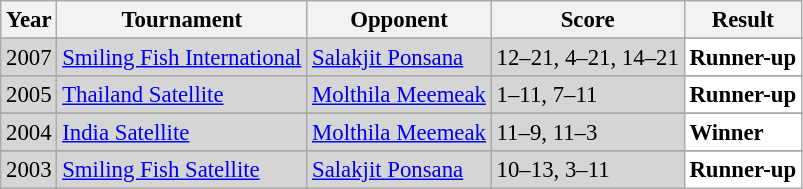<table class="sortable wikitable" style="font-size: 95%;">
<tr>
<th>Year</th>
<th>Tournament</th>
<th>Opponent</th>
<th>Score</th>
<th>Result</th>
</tr>
<tr>
</tr>
<tr style="background:#D5D5D5">
<td align="center">2007</td>
<td align="left"><a href='#'>Smiling Fish International</a></td>
<td align="left"> <a href='#'>Salakjit Ponsana</a></td>
<td align="left">12–21, 4–21, 14–21</td>
<td style="text-align:left; background:white"> <strong>Runner-up</strong></td>
</tr>
<tr>
</tr>
<tr style="background:#D5D5D5">
<td align="center">2005</td>
<td align="left"><a href='#'>Thailand Satellite</a></td>
<td align="left"> <a href='#'>Molthila Meemeak</a></td>
<td align="left">1–11, 7–11</td>
<td style="text-align:left; background:white"> <strong>Runner-up</strong></td>
</tr>
<tr>
</tr>
<tr style="background:#D5D5D5">
<td align="center">2004</td>
<td align="left"><a href='#'>India Satellite</a></td>
<td align="left"> <a href='#'>Molthila Meemeak</a></td>
<td align="left">11–9, 11–3</td>
<td style="text-align:left; background:white"> <strong>Winner</strong></td>
</tr>
<tr>
</tr>
<tr style="background:#D5D5D5">
<td align="center">2003</td>
<td align="left"><a href='#'>Smiling Fish Satellite</a></td>
<td align="left"> <a href='#'>Salakjit Ponsana</a></td>
<td align="left">10–13, 3–11</td>
<td style="text-align:left; background:white"> <strong>Runner-up</strong></td>
</tr>
</table>
